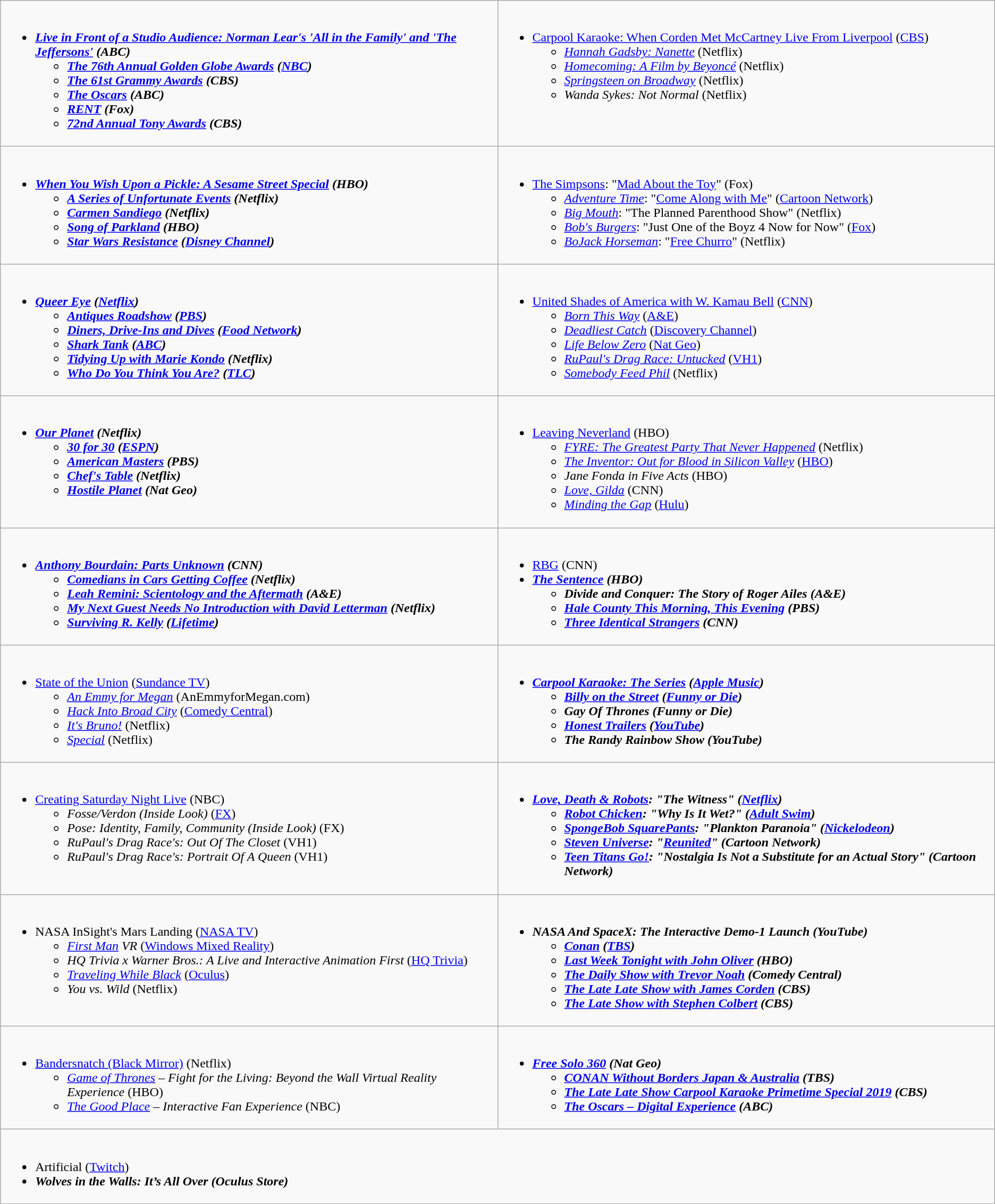<table class="wikitable">
<tr>
<td style="vertical-align:top;" width="50%"><br><ul><li><strong><em><a href='#'>Live in Front of a Studio Audience: Norman Lear's 'All in the Family' and 'The Jeffersons'</a><em> (ABC)<strong><ul><li></em><a href='#'>The 76th Annual Golden Globe Awards</a><em> (<a href='#'>NBC</a>)</li><li></em><a href='#'>The 61st Grammy Awards</a><em> (CBS)</li><li></em><a href='#'>The Oscars</a><em> (ABC)</li><li></em><a href='#'>RENT</a><em> (Fox)</li><li></em><a href='#'>72nd Annual Tony Awards</a><em> (CBS)</li></ul></li></ul></td>
<td style="vertical-align:top;" width="50%"><br><ul><li></em></strong><a href='#'>Carpool Karaoke: When Corden Met McCartney Live From Liverpool</a></em> (<a href='#'>CBS</a>)</strong><ul><li><em><a href='#'>Hannah Gadsby: Nanette</a></em> (Netflix)</li><li><em><a href='#'>Homecoming: A Film by Beyoncé</a></em> (Netflix)</li><li><em><a href='#'>Springsteen on Broadway</a></em> (Netflix)</li><li><em>Wanda Sykes: Not Normal</em> (Netflix)</li></ul></li></ul></td>
</tr>
<tr>
<td style="vertical-align:top;" width="50%"><br><ul><li><strong><em><a href='#'>When You Wish Upon a Pickle: A Sesame Street Special</a><em> (HBO)<strong><ul><li></em><a href='#'>A Series of Unfortunate Events</a><em> (Netflix)</li><li></em><a href='#'>Carmen Sandiego</a><em> (Netflix)</li><li></em><a href='#'>Song of Parkland</a><em> (HBO)</li><li></em><a href='#'>Star Wars Resistance</a><em> (<a href='#'>Disney Channel</a>)</li></ul></li></ul></td>
<td style="vertical-align:top;" width="50%"><br><ul><li></em></strong><a href='#'>The Simpsons</a></em>: "<a href='#'>Mad About the Toy</a>" (Fox)</strong><ul><li><em><a href='#'>Adventure Time</a></em>: "<a href='#'>Come Along with Me</a>" (<a href='#'>Cartoon Network</a>)</li><li><em><a href='#'>Big Mouth</a></em>: "The Planned Parenthood Show" (Netflix)</li><li><em><a href='#'>Bob's Burgers</a></em>: "Just One of the Boyz 4 Now for Now" (<a href='#'>Fox</a>)</li><li><em><a href='#'>BoJack Horseman</a></em>: "<a href='#'>Free Churro</a>" (Netflix)</li></ul></li></ul></td>
</tr>
<tr>
<td style="vertical-align:top;" width="50%"><br><ul><li><strong><em><a href='#'>Queer Eye</a><em> (<a href='#'>Netflix</a>)<strong><ul><li></em><a href='#'>Antiques Roadshow</a><em> (<a href='#'>PBS</a>)</li><li></em><a href='#'>Diners, Drive-Ins and Dives</a><em> (<a href='#'>Food Network</a>)</li><li></em><a href='#'>Shark Tank</a><em> (<a href='#'>ABC</a>)</li><li></em><a href='#'>Tidying Up with Marie Kondo</a><em> (Netflix)</li><li></em><a href='#'>Who Do You Think You Are?</a><em> (<a href='#'>TLC</a>)</li></ul></li></ul></td>
<td style="vertical-align:top;" width="50%"><br><ul><li></em></strong><a href='#'>United Shades of America with W. Kamau Bell</a></em> (<a href='#'>CNN</a>)</strong><ul><li><em><a href='#'>Born This Way</a></em> (<a href='#'>A&E</a>)</li><li><em><a href='#'>Deadliest Catch</a></em> (<a href='#'>Discovery Channel</a>)</li><li><em><a href='#'>Life Below Zero</a></em> (<a href='#'>Nat Geo</a>)</li><li><em><a href='#'>RuPaul's Drag Race: Untucked</a></em> (<a href='#'>VH1</a>)</li><li><em><a href='#'>Somebody Feed Phil</a></em> (Netflix)</li></ul></li></ul></td>
</tr>
<tr>
<td style="vertical-align:top;" width="50%"><br><ul><li><strong><em><a href='#'>Our Planet</a><em> (Netflix)<strong><ul><li></em><a href='#'>30 for 30</a><em> (<a href='#'>ESPN</a>)</li><li></em><a href='#'>American Masters</a><em> (PBS)</li><li></em><a href='#'>Chef's Table</a><em> (Netflix)</li><li></em><a href='#'>Hostile Planet</a><em> (Nat Geo)</li></ul></li></ul></td>
<td style="vertical-align:top;" width="50%"><br><ul><li></em></strong><a href='#'>Leaving Neverland</a></em> (HBO)</strong><ul><li><em><a href='#'>FYRE: The Greatest Party That Never Happened</a></em> (Netflix)</li><li><em><a href='#'>The Inventor: Out for Blood in Silicon Valley</a></em> (<a href='#'>HBO</a>)</li><li><em>Jane Fonda in Five Acts</em> (HBO)</li><li><em><a href='#'>Love, Gilda</a></em> (CNN)</li><li><em><a href='#'>Minding the Gap</a></em> (<a href='#'>Hulu</a>)</li></ul></li></ul></td>
</tr>
<tr>
<td style="vertical-align:top;" width="50%"><br><ul><li><strong><em><a href='#'>Anthony Bourdain: Parts Unknown</a><em> (CNN)<strong><ul><li></em><a href='#'>Comedians in Cars Getting Coffee</a><em> (Netflix)</li><li></em><a href='#'>Leah Remini: Scientology and the Aftermath</a><em> (A&E)</li><li></em><a href='#'>My Next Guest Needs No Introduction with David Letterman</a><em> (Netflix)</li><li></em><a href='#'>Surviving R. Kelly</a><em> (<a href='#'>Lifetime</a>)</li></ul></li></ul></td>
<td style="vertical-align:top;" width="50%"><br><ul><li></em></strong><a href='#'>RBG</a></em> (CNN)</strong></li><li><strong><em><a href='#'>The Sentence</a><em> (HBO)<strong><ul><li></em>Divide and Conquer: The Story of Roger Ailes<em> (A&E)</li><li></em><a href='#'>Hale County This Morning, This Evening</a><em> (PBS)</li><li></em><a href='#'>Three Identical Strangers</a><em> (CNN)</li></ul></li></ul></td>
</tr>
<tr>
<td style="vertical-align:top;" width="50%"><br><ul><li></em></strong><a href='#'>State of the Union</a></em> (<a href='#'>Sundance TV</a>)</strong><ul><li><em><a href='#'>An Emmy for Megan</a></em> (AnEmmyforMegan.com)</li><li><em><a href='#'>Hack Into Broad City</a></em> (<a href='#'>Comedy Central</a>)</li><li><em><a href='#'>It's Bruno!</a></em> (Netflix)</li><li><em><a href='#'>Special</a></em> (Netflix)</li></ul></li></ul></td>
<td style="vertical-align:top;" width="50%"><br><ul><li><strong><em><a href='#'>Carpool Karaoke: The Series</a><em> (<a href='#'>Apple Music</a>)<strong><ul><li></em><a href='#'>Billy on the Street</a><em> (<a href='#'>Funny or Die</a>)</li><li></em>Gay Of Thrones<em> (Funny or Die)</li><li></em><a href='#'>Honest Trailers</a><em> (<a href='#'>YouTube</a>)</li><li></em>The Randy Rainbow Show<em> (YouTube)</li></ul></li></ul></td>
</tr>
<tr>
<td style="vertical-align:top;" width="50%"><br><ul><li></em></strong><a href='#'>Creating Saturday Night Live</a></em> (NBC)</strong><ul><li><em>Fosse/Verdon (Inside Look)</em> (<a href='#'>FX</a>)</li><li><em>Pose: Identity, Family, Community (Inside Look)</em> (FX)</li><li><em>RuPaul's Drag Race's: Out Of The Closet</em> (VH1)</li><li><em>RuPaul's Drag Race's: Portrait Of A Queen</em> (VH1)</li></ul></li></ul></td>
<td style="vertical-align:top;" width="50%"><br><ul><li><strong><em><a href='#'>Love, Death & Robots</a><em>: "The Witness" (<a href='#'>Netflix</a>)<strong><ul><li></em><a href='#'>Robot Chicken</a><em>: "Why Is It Wet?" (<a href='#'>Adult Swim</a>)</li><li></em><a href='#'>SpongeBob SquarePants</a><em>: "Plankton Paranoia" (<a href='#'>Nickelodeon</a>)</li><li></em><a href='#'>Steven Universe</a><em>: "<a href='#'>Reunited</a>" (Cartoon Network)</li><li></em><a href='#'>Teen Titans Go!</a><em>: "Nostalgia Is Not a Substitute for an Actual Story" (Cartoon Network)</li></ul></li></ul></td>
</tr>
<tr>
<td style="vertical-align:top;" width="50%"><br><ul><li></em></strong>NASA InSight's Mars Landing</em> (<a href='#'>NASA TV</a>)</strong><ul><li><em><a href='#'>First Man</a> VR</em> (<a href='#'>Windows Mixed Reality</a>)</li><li><em>HQ Trivia x Warner Bros.: A Live and Interactive Animation First</em> (<a href='#'>HQ Trivia</a>)</li><li><em><a href='#'>Traveling While Black</a></em> (<a href='#'>Oculus</a>)</li><li><em>You vs. Wild</em> (Netflix)</li></ul></li></ul></td>
<td style="vertical-align:top;" width="50%"><br><ul><li><strong><em>NASA And SpaceX: The Interactive Demo-1 Launch<em> (YouTube)<strong><ul><li></em><a href='#'>Conan</a><em> (<a href='#'>TBS</a>)</li><li></em><a href='#'>Last Week Tonight with John Oliver</a><em> (HBO)</li><li></em><a href='#'>The Daily Show with Trevor Noah</a><em> (Comedy Central)</li><li></em><a href='#'>The Late Late Show with James Corden</a><em> (CBS)</li><li></em><a href='#'>The Late Show with Stephen Colbert</a><em> (CBS)</li></ul></li></ul></td>
</tr>
<tr>
<td style="vertical-align:top;" width="50%"><br><ul><li></em></strong><a href='#'>Bandersnatch (Black Mirror)</a></em> (Netflix)</strong><ul><li><em><a href='#'>Game of Thrones</a> – Fight for the Living: Beyond the Wall Virtual Reality Experience</em> (HBO)</li><li><em><a href='#'>The Good Place</a> – Interactive Fan Experience</em> (NBC)</li></ul></li></ul></td>
<td style="vertical-align:top;" width="50%"><br><ul><li><strong><em><a href='#'>Free Solo 360</a><em> (Nat Geo)<strong><ul><li></em><a href='#'>CONAN Without Borders Japan & Australia</a><em> (TBS)</li><li></em><a href='#'>The Late Late Show Carpool Karaoke Primetime Special 2019</a><em> (CBS)</li><li></em><a href='#'>The Oscars – Digital Experience</a><em> (ABC)</li></ul></li></ul></td>
</tr>
<tr>
<td style="vertical-align:top;" width="50%" colspan="2"><br><ul><li></em></strong>Artificial</em> (<a href='#'>Twitch</a>)</strong></li><li><strong><em>Wolves in the Walls: It’s All Over<em> (Oculus Store)<strong></li></ul></td>
</tr>
</table>
